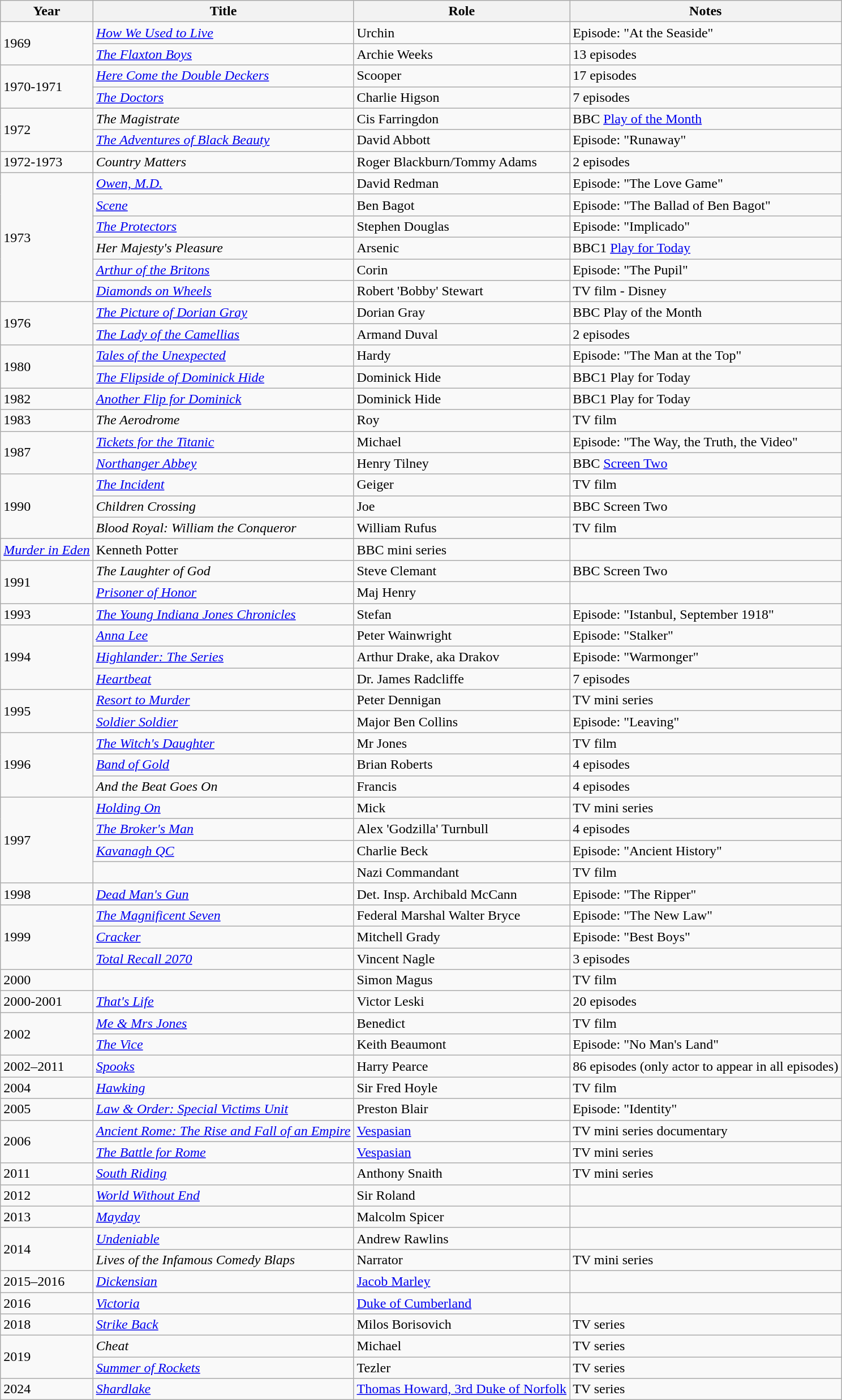<table class = "wikitable sortable">
<tr>
<th>Year</th>
<th>Title</th>
<th>Role</th>
<th class = "unsortable">Notes</th>
</tr>
<tr>
<td rowspan="2">1969</td>
<td><em><a href='#'>How We Used to Live</a></em></td>
<td>Urchin</td>
<td>Episode: "At the Seaside"</td>
</tr>
<tr>
<td><em><a href='#'>The Flaxton Boys</a></em></td>
<td>Archie Weeks</td>
<td>13 episodes</td>
</tr>
<tr>
<td rowspan="2">1970-1971</td>
<td><em><a href='#'>Here Come the Double Deckers</a></em></td>
<td>Scooper</td>
<td>17 episodes</td>
</tr>
<tr>
<td><em><a href='#'> The Doctors</a></em></td>
<td>Charlie Higson</td>
<td>7 episodes</td>
</tr>
<tr>
<td rowspan="2">1972</td>
<td><em>The Magistrate</em></td>
<td>Cis Farringdon</td>
<td>BBC <a href='#'>Play of the Month</a></td>
</tr>
<tr>
<td><em><a href='#'>The Adventures of Black Beauty</a></em></td>
<td>David Abbott</td>
<td>Episode: "Runaway"</td>
</tr>
<tr>
<td>1972-1973</td>
<td><em>Country Matters</em></td>
<td>Roger Blackburn/Tommy Adams</td>
<td>2 episodes</td>
</tr>
<tr>
<td rowspan="6">1973</td>
<td><em><a href='#'>Owen, M.D.</a></em></td>
<td>David Redman</td>
<td>Episode: "The Love Game"</td>
</tr>
<tr>
<td><em><a href='#'>Scene</a></em></td>
<td>Ben Bagot</td>
<td>Episode: "The Ballad of Ben Bagot"</td>
</tr>
<tr>
<td><em><a href='#'>The Protectors</a></em></td>
<td>Stephen Douglas</td>
<td>Episode: "Implicado"</td>
</tr>
<tr>
<td><em>Her Majesty's Pleasure</em></td>
<td>Arsenic</td>
<td>BBC1 <a href='#'>Play for Today</a></td>
</tr>
<tr>
<td><em><a href='#'>Arthur of the Britons</a></em></td>
<td>Corin</td>
<td>Episode: "The Pupil"</td>
</tr>
<tr>
<td><em><a href='#'>Diamonds on Wheels</a></em></td>
<td>Robert 'Bobby' Stewart</td>
<td>TV film - Disney</td>
</tr>
<tr>
<td rowspan="2">1976</td>
<td><em><a href='#'>The Picture of Dorian Gray</a></em></td>
<td>Dorian Gray</td>
<td>BBC Play of the Month</td>
</tr>
<tr>
<td><em><a href='#'>The Lady of the Camellias</a></em></td>
<td>Armand Duval</td>
<td>2 episodes</td>
</tr>
<tr>
<td rowspan="2">1980</td>
<td><em><a href='#'>Tales of the Unexpected</a></em></td>
<td>Hardy</td>
<td>Episode: "The Man at the Top"</td>
</tr>
<tr>
<td><em><a href='#'>The Flipside of Dominick Hide</a></em></td>
<td>Dominick Hide</td>
<td>BBC1 Play for Today</td>
</tr>
<tr>
<td>1982</td>
<td><em><a href='#'>Another Flip for Dominick</a></em></td>
<td>Dominick Hide</td>
<td>BBC1 Play for Today</td>
</tr>
<tr>
<td>1983</td>
<td><em>The Aerodrome</em></td>
<td>Roy</td>
<td>TV film</td>
</tr>
<tr>
<td rowspan="2">1987</td>
<td><em><a href='#'>Tickets for the Titanic</a></em></td>
<td>Michael</td>
<td>Episode: "The Way, the Truth, the Video"</td>
</tr>
<tr>
<td><em><a href='#'>Northanger Abbey</a></em></td>
<td>Henry Tilney</td>
<td>BBC <a href='#'>Screen Two</a></td>
</tr>
<tr>
<td rowspan="4">1990</td>
<td><em><a href='#'>The Incident</a></em></td>
<td>Geiger</td>
<td>TV film</td>
</tr>
<tr>
<td><em>Children Crossing</em></td>
<td>Joe</td>
<td>BBC Screen Two</td>
</tr>
<tr>
<td><em>Blood Royal: William the Conqueror</em></td>
<td>William Rufus</td>
<td>TV film</td>
</tr>
<tr>
</tr>
<tr>
<td><em><a href='#'>Murder in Eden</a></em></td>
<td>Kenneth Potter</td>
<td>BBC mini series</td>
</tr>
<tr>
<td rowspan="2">1991</td>
<td><em>The Laughter of God</em></td>
<td>Steve Clemant</td>
<td>BBC Screen Two</td>
</tr>
<tr>
<td><em><a href='#'>Prisoner of Honor</a></em></td>
<td>Maj Henry</td>
<td></td>
</tr>
<tr>
<td>1993</td>
<td><em><a href='#'>The Young Indiana Jones Chronicles</a></em></td>
<td>Stefan</td>
<td>Episode: "Istanbul, September 1918"</td>
</tr>
<tr>
<td rowspan="3">1994</td>
<td><em><a href='#'>Anna Lee</a></em></td>
<td>Peter Wainwright</td>
<td>Episode: "Stalker"</td>
</tr>
<tr>
<td><em><a href='#'>Highlander: The Series</a></em></td>
<td>Arthur Drake, aka Drakov</td>
<td>Episode: "Warmonger"</td>
</tr>
<tr>
<td><em><a href='#'>Heartbeat</a></em></td>
<td>Dr. James Radcliffe</td>
<td>7 episodes</td>
</tr>
<tr>
<td rowspan="2">1995</td>
<td><em><a href='#'>Resort to Murder</a></em></td>
<td>Peter Dennigan</td>
<td>TV mini series</td>
</tr>
<tr>
<td><em><a href='#'>Soldier Soldier</a></em></td>
<td>Major Ben Collins</td>
<td>Episode: "Leaving"</td>
</tr>
<tr>
<td rowspan="3">1996</td>
<td><em><a href='#'>The Witch's Daughter</a></em></td>
<td>Mr Jones</td>
<td>TV film</td>
</tr>
<tr>
<td><em><a href='#'>Band of Gold</a></em></td>
<td>Brian Roberts</td>
<td>4 episodes</td>
</tr>
<tr>
<td><em>And the Beat Goes On</em></td>
<td>Francis</td>
<td>4 episodes</td>
</tr>
<tr>
<td rowspan="4">1997</td>
<td><em><a href='#'>Holding On</a></em></td>
<td>Mick</td>
<td>TV mini series</td>
</tr>
<tr>
<td><em><a href='#'>The Broker's Man</a></em></td>
<td>Alex 'Godzilla' Turnbull</td>
<td>4 episodes</td>
</tr>
<tr>
<td><em><a href='#'>Kavanagh QC</a></em></td>
<td>Charlie Beck</td>
<td>Episode: "Ancient History"</td>
</tr>
<tr>
<td><em></em></td>
<td>Nazi Commandant</td>
<td>TV film</td>
</tr>
<tr>
<td>1998</td>
<td><em><a href='#'>Dead Man's Gun</a></em></td>
<td>Det. Insp. Archibald McCann</td>
<td>Episode: "The Ripper"</td>
</tr>
<tr>
<td rowspan="3">1999</td>
<td><em><a href='#'>The Magnificent Seven</a></em></td>
<td>Federal Marshal Walter Bryce</td>
<td>Episode: "The New Law"</td>
</tr>
<tr>
<td><em><a href='#'>Cracker</a></em></td>
<td>Mitchell Grady</td>
<td>Episode: "Best Boys"</td>
</tr>
<tr>
<td><em><a href='#'>Total Recall 2070</a></em></td>
<td>Vincent Nagle</td>
<td>3 episodes</td>
</tr>
<tr>
<td>2000</td>
<td><em></em></td>
<td>Simon Magus</td>
<td>TV film</td>
</tr>
<tr>
<td>2000-2001</td>
<td><em><a href='#'>That's Life</a></em></td>
<td>Victor Leski</td>
<td>20 episodes</td>
</tr>
<tr>
<td rowspan="2">2002</td>
<td><em><a href='#'> Me & Mrs Jones</a></em></td>
<td>Benedict</td>
<td>TV film</td>
</tr>
<tr>
<td><em><a href='#'>The Vice</a></em></td>
<td>Keith Beaumont</td>
<td>Episode: "No Man's Land"</td>
</tr>
<tr>
<td>2002–2011</td>
<td><em><a href='#'>Spooks</a></em></td>
<td>Harry Pearce</td>
<td>86 episodes (only actor to appear in all episodes)</td>
</tr>
<tr>
<td>2004</td>
<td><em><a href='#'>Hawking</a></em></td>
<td>Sir Fred Hoyle</td>
<td>TV film</td>
</tr>
<tr>
<td>2005</td>
<td><em><a href='#'>Law & Order: Special Victims Unit</a></em></td>
<td>Preston Blair</td>
<td>Episode: "Identity"</td>
</tr>
<tr>
<td rowspan="2">2006</td>
<td><em><a href='#'>Ancient Rome: The Rise and Fall of an Empire</a></em></td>
<td><a href='#'>Vespasian</a></td>
<td>TV mini series documentary</td>
</tr>
<tr>
<td><em><a href='#'>The Battle for Rome</a></em></td>
<td><a href='#'>Vespasian</a></td>
<td>TV mini series</td>
</tr>
<tr>
<td>2011</td>
<td><em><a href='#'>South Riding</a></em></td>
<td>Anthony Snaith</td>
<td>TV mini series</td>
</tr>
<tr>
<td>2012</td>
<td><em><a href='#'>World Without End</a></em></td>
<td>Sir Roland</td>
<td></td>
</tr>
<tr>
<td>2013</td>
<td><em><a href='#'>Mayday</a></em></td>
<td>Malcolm Spicer</td>
<td></td>
</tr>
<tr>
<td rowspan="2">2014</td>
<td><em><a href='#'>Undeniable</a></em></td>
<td>Andrew Rawlins</td>
<td></td>
</tr>
<tr>
<td><em>Lives of the Infamous Comedy Blaps</em></td>
<td>Narrator</td>
<td>TV mini series</td>
</tr>
<tr>
<td>2015–2016</td>
<td><em><a href='#'>Dickensian</a></em></td>
<td><a href='#'>Jacob Marley</a></td>
<td></td>
</tr>
<tr>
<td>2016</td>
<td><em><a href='#'>Victoria</a></em></td>
<td><a href='#'>Duke of Cumberland</a></td>
<td></td>
</tr>
<tr>
<td>2018</td>
<td><em><a href='#'>Strike Back</a></em></td>
<td>Milos Borisovich</td>
<td>TV series</td>
</tr>
<tr>
<td rowspan="2">2019</td>
<td><em>Cheat</em></td>
<td>Michael</td>
<td>TV series</td>
</tr>
<tr>
<td><em><a href='#'>Summer of Rockets</a></em></td>
<td>Tezler</td>
<td>TV series</td>
</tr>
<tr>
<td>2024</td>
<td><em><a href='#'>Shardlake</a></em></td>
<td><a href='#'>Thomas Howard, 3rd Duke of Norfolk</a></td>
<td>TV series</td>
</tr>
</table>
